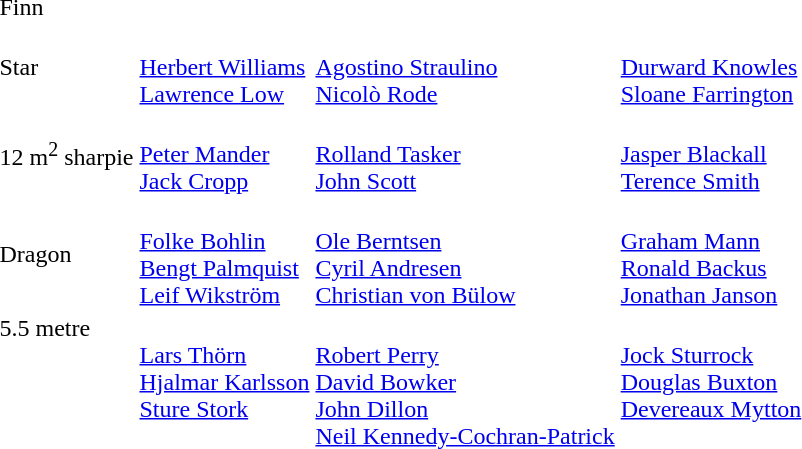<table>
<tr>
<td>Finn<br></td>
<td></td>
<td></td>
<td></td>
</tr>
<tr>
<td>Star<br></td>
<td><br><a href='#'>Herbert Williams</a><br><a href='#'>Lawrence Low</a></td>
<td><br><a href='#'>Agostino Straulino</a><br><a href='#'>Nicolò Rode</a></td>
<td><br><a href='#'>Durward Knowles</a><br><a href='#'>Sloane Farrington</a></td>
</tr>
<tr>
<td>12 m<sup>2</sup> sharpie<br></td>
<td><br><a href='#'>Peter Mander</a><br><a href='#'>Jack Cropp</a></td>
<td><br><a href='#'>Rolland Tasker</a><br><a href='#'>John Scott</a></td>
<td><br><a href='#'>Jasper Blackall</a><br><a href='#'>Terence Smith</a></td>
</tr>
<tr>
<td>Dragon<br></td>
<td><br><a href='#'>Folke Bohlin</a><br><a href='#'>Bengt Palmquist</a><br><a href='#'>Leif Wikström</a></td>
<td><br><a href='#'>Ole Berntsen</a><br><a href='#'>Cyril Andresen</a><br><a href='#'>Christian von Bülow</a></td>
<td><br><a href='#'>Graham Mann</a><br><a href='#'>Ronald Backus</a><br><a href='#'>Jonathan Janson</a></td>
</tr>
<tr valign="top">
<td>5.5 metre<br></td>
<td><br><a href='#'>Lars Thörn</a><br><a href='#'>Hjalmar Karlsson</a><br><a href='#'>Sture Stork</a></td>
<td><br><a href='#'>Robert Perry</a><br><a href='#'>David Bowker</a><br><a href='#'>John Dillon</a><br><a href='#'>Neil Kennedy-Cochran-Patrick</a></td>
<td><br><a href='#'>Jock Sturrock</a><br><a href='#'>Douglas Buxton</a><br><a href='#'>Devereaux Mytton</a></td>
</tr>
</table>
